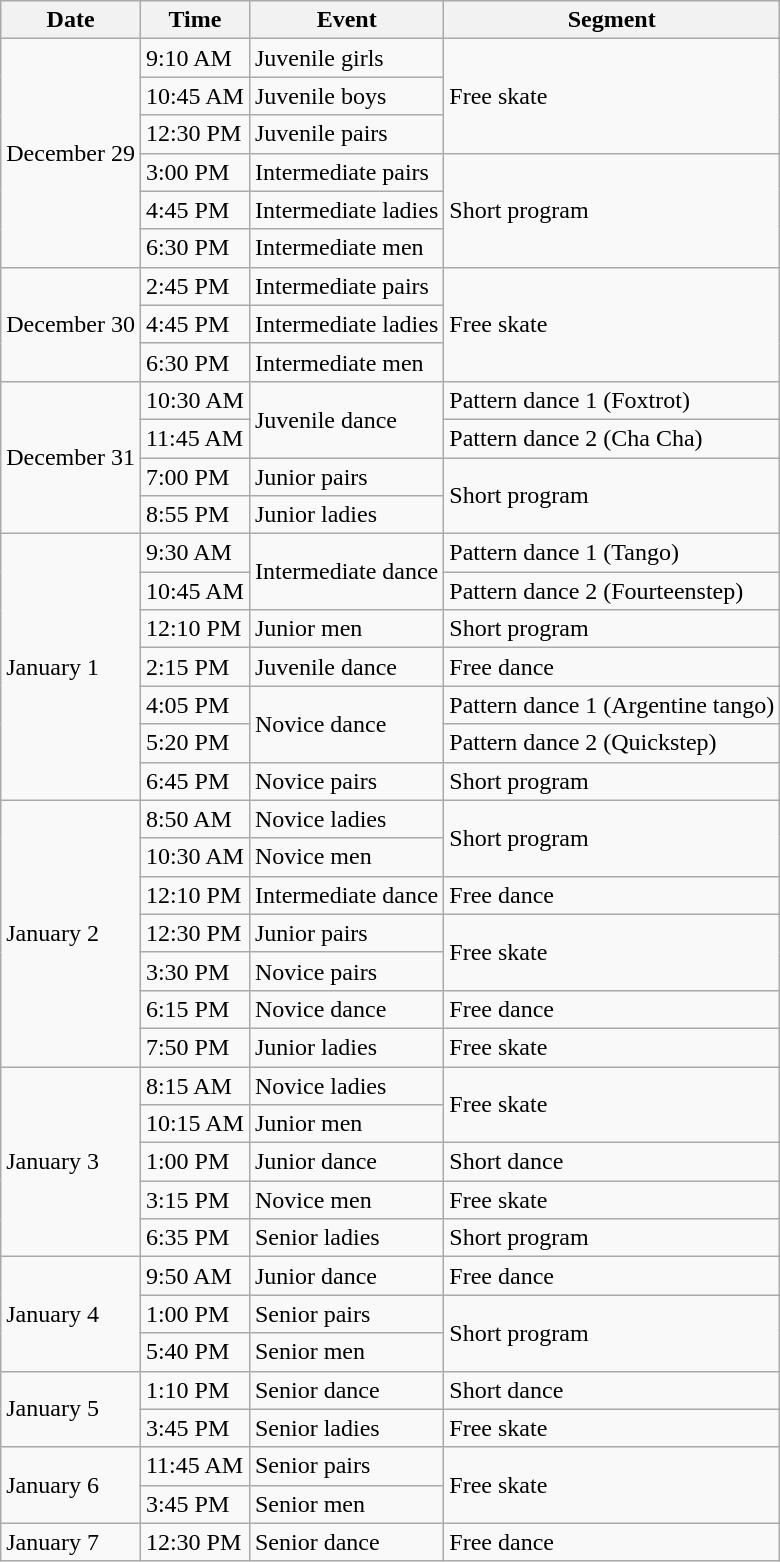<table class="wikitable">
<tr>
<th>Date</th>
<th>Time</th>
<th>Event</th>
<th>Segment</th>
</tr>
<tr>
<td rowspan=6>December 29</td>
<td>9:10 AM</td>
<td>Juvenile girls</td>
<td rowspan=3>Free skate</td>
</tr>
<tr>
<td style="text-align: left;">10:45 AM</td>
<td>Juvenile boys</td>
</tr>
<tr>
<td>12:30 PM</td>
<td>Juvenile pairs</td>
</tr>
<tr>
<td>3:00 PM</td>
<td>Intermediate pairs</td>
<td rowspan=3>Short program</td>
</tr>
<tr>
<td>4:45 PM</td>
<td>Intermediate ladies</td>
</tr>
<tr>
<td>6:30 PM</td>
<td>Intermediate men</td>
</tr>
<tr>
<td rowspan=3>December 30</td>
<td>2:45 PM</td>
<td>Intermediate pairs</td>
<td rowspan=3>Free skate</td>
</tr>
<tr>
<td>4:45 PM</td>
<td>Intermediate ladies</td>
</tr>
<tr>
<td>6:30 PM</td>
<td>Intermediate men</td>
</tr>
<tr>
<td rowspan=4>December 31</td>
<td>10:30 AM</td>
<td rowspan=2>Juvenile dance</td>
<td>Pattern dance 1 (Foxtrot)</td>
</tr>
<tr>
<td>11:45 AM</td>
<td>Pattern dance 2 (Cha Cha)</td>
</tr>
<tr>
<td>7:00 PM</td>
<td>Junior pairs</td>
<td rowspan=2>Short program</td>
</tr>
<tr>
<td>8:55 PM</td>
<td>Junior ladies</td>
</tr>
<tr>
<td rowspan=7>January 1</td>
<td>9:30 AM</td>
<td rowspan=2>Intermediate dance</td>
<td>Pattern dance 1 (Tango)</td>
</tr>
<tr>
<td>10:45 AM</td>
<td>Pattern dance 2 (Fourteenstep)</td>
</tr>
<tr>
<td>12:10 PM</td>
<td>Junior men</td>
<td>Short program</td>
</tr>
<tr>
<td>2:15 PM</td>
<td>Juvenile dance</td>
<td>Free dance</td>
</tr>
<tr>
<td>4:05 PM</td>
<td rowspan=2>Novice dance</td>
<td>Pattern dance 1 (Argentine tango)</td>
</tr>
<tr>
<td>5:20 PM</td>
<td>Pattern dance 2 (Quickstep)</td>
</tr>
<tr>
<td>6:45 PM</td>
<td>Novice pairs</td>
<td>Short program</td>
</tr>
<tr>
<td rowspan=7>January 2</td>
<td>8:50 AM</td>
<td>Novice ladies</td>
<td rowspan=2>Short program</td>
</tr>
<tr>
<td>10:30 AM</td>
<td>Novice men</td>
</tr>
<tr>
<td>12:10 PM</td>
<td>Intermediate dance</td>
<td>Free dance</td>
</tr>
<tr>
<td>12:30 PM</td>
<td>Junior pairs</td>
<td rowspan=2>Free skate</td>
</tr>
<tr>
<td>3:30 PM</td>
<td>Novice pairs</td>
</tr>
<tr>
<td>6:15 PM</td>
<td>Novice dance</td>
<td>Free dance</td>
</tr>
<tr>
<td>7:50 PM</td>
<td>Junior ladies</td>
<td>Free skate</td>
</tr>
<tr>
<td rowspan=5>January 3</td>
<td>8:15 AM</td>
<td>Novice ladies</td>
<td rowspan=2>Free skate</td>
</tr>
<tr>
<td>10:15 AM</td>
<td>Junior men</td>
</tr>
<tr>
<td>1:00 PM</td>
<td>Junior dance</td>
<td>Short dance</td>
</tr>
<tr>
<td>3:15 PM</td>
<td>Novice men</td>
<td>Free skate</td>
</tr>
<tr>
<td>6:35 PM</td>
<td>Senior ladies</td>
<td>Short program</td>
</tr>
<tr>
<td rowspan=3>January 4</td>
<td>9:50 AM</td>
<td>Junior dance</td>
<td>Free dance</td>
</tr>
<tr>
<td>1:00 PM</td>
<td>Senior pairs</td>
<td rowspan=2>Short program</td>
</tr>
<tr>
<td>5:40 PM</td>
<td>Senior men</td>
</tr>
<tr>
<td rowspan=2>January 5</td>
<td>1:10 PM</td>
<td>Senior dance</td>
<td>Short dance</td>
</tr>
<tr>
<td>3:45 PM</td>
<td>Senior ladies</td>
<td>Free skate</td>
</tr>
<tr>
<td rowspan=2>January 6</td>
<td>11:45 AM</td>
<td>Senior pairs</td>
<td rowspan=2>Free skate</td>
</tr>
<tr>
<td>3:45 PM</td>
<td>Senior men</td>
</tr>
<tr>
<td>January 7</td>
<td>12:30 PM</td>
<td>Senior dance</td>
<td>Free dance</td>
</tr>
</table>
